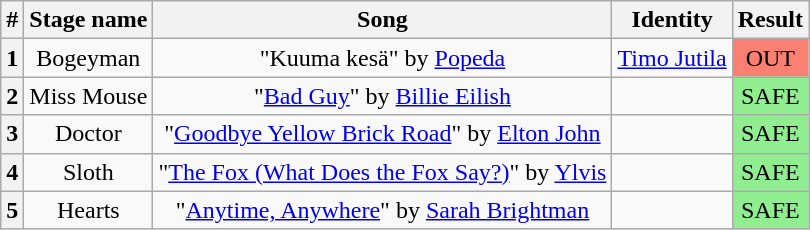<table class="wikitable plainrowheaders" style="text-align: center;">
<tr>
<th>#</th>
<th>Stage name</th>
<th>Song</th>
<th>Identity</th>
<th>Result</th>
</tr>
<tr>
<th>1</th>
<td>Bogeyman</td>
<td>"Kuuma kesä" by <a href='#'>Popeda</a></td>
<td><a href='#'>Timo Jutila</a></td>
<td bgcolor=salmon>OUT</td>
</tr>
<tr>
<th>2</th>
<td>Miss Mouse</td>
<td>"<a href='#'>Bad Guy</a>" by <a href='#'>Billie Eilish</a></td>
<td></td>
<td bgcolor=lightgreen>SAFE</td>
</tr>
<tr>
<th>3</th>
<td>Doctor</td>
<td>"<a href='#'>Goodbye Yellow Brick Road</a>" by <a href='#'>Elton John</a></td>
<td></td>
<td bgcolor=lightgreen>SAFE</td>
</tr>
<tr>
<th>4</th>
<td>Sloth</td>
<td>"<a href='#'>The Fox (What Does the Fox Say?)</a>" by <a href='#'>Ylvis</a></td>
<td></td>
<td bgcolor=lightgreen>SAFE</td>
</tr>
<tr>
<th>5</th>
<td>Hearts</td>
<td>"<a href='#'>Anytime, Anywhere</a>" by <a href='#'>Sarah Brightman</a></td>
<td></td>
<td bgcolor=lightgreen>SAFE</td>
</tr>
</table>
